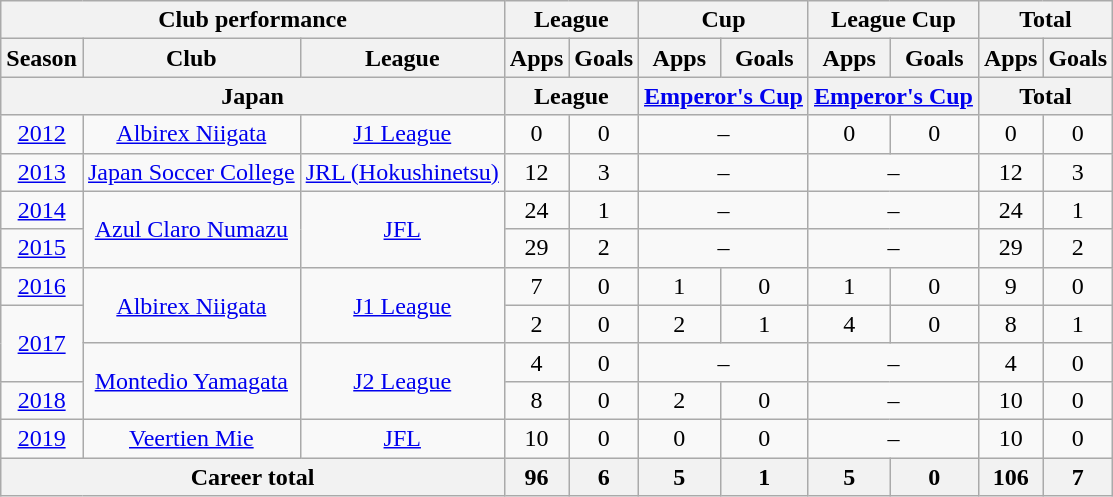<table class="wikitable" style="text-align:center">
<tr>
<th colspan=3>Club performance</th>
<th colspan=2>League</th>
<th colspan=2>Cup</th>
<th colspan=2>League Cup</th>
<th colspan=2>Total</th>
</tr>
<tr>
<th>Season</th>
<th>Club</th>
<th>League</th>
<th>Apps</th>
<th>Goals</th>
<th>Apps</th>
<th>Goals</th>
<th>Apps</th>
<th>Goals</th>
<th>Apps</th>
<th>Goals</th>
</tr>
<tr>
<th colspan=3>Japan</th>
<th colspan=2>League</th>
<th colspan=2><a href='#'>Emperor's Cup</a></th>
<th colspan=2><a href='#'>Emperor's Cup</a></th>
<th colspan=2>Total</th>
</tr>
<tr>
<td><a href='#'>2012</a></td>
<td><a href='#'>Albirex Niigata</a></td>
<td><a href='#'>J1 League</a></td>
<td>0</td>
<td>0</td>
<td colspan="2">–</td>
<td>0</td>
<td>0</td>
<td>0</td>
<td>0</td>
</tr>
<tr>
<td><a href='#'>2013</a></td>
<td><a href='#'>Japan Soccer College</a></td>
<td><a href='#'>JRL (Hokushinetsu)</a></td>
<td>12</td>
<td>3</td>
<td colspan="2">–</td>
<td colspan="2">–</td>
<td>12</td>
<td>3</td>
</tr>
<tr>
<td><a href='#'>2014</a></td>
<td rowspan="2"><a href='#'>Azul Claro Numazu</a></td>
<td rowspan="2"><a href='#'>JFL</a></td>
<td>24</td>
<td>1</td>
<td colspan="2">–</td>
<td colspan="2">–</td>
<td>24</td>
<td>1</td>
</tr>
<tr>
<td><a href='#'>2015</a></td>
<td>29</td>
<td>2</td>
<td colspan="2">–</td>
<td colspan="2">–</td>
<td>29</td>
<td>2</td>
</tr>
<tr>
<td><a href='#'>2016</a></td>
<td rowspan="2"><a href='#'>Albirex Niigata</a></td>
<td rowspan="2"><a href='#'>J1 League</a></td>
<td>7</td>
<td>0</td>
<td>1</td>
<td>0</td>
<td>1</td>
<td>0</td>
<td>9</td>
<td>0</td>
</tr>
<tr>
<td rowspan="2"><a href='#'>2017</a></td>
<td>2</td>
<td>0</td>
<td>2</td>
<td>1</td>
<td>4</td>
<td>0</td>
<td>8</td>
<td>1</td>
</tr>
<tr>
<td rowspan="2"><a href='#'>Montedio Yamagata</a></td>
<td rowspan="2"><a href='#'>J2 League</a></td>
<td>4</td>
<td>0</td>
<td colspan="2">–</td>
<td colspan="2">–</td>
<td>4</td>
<td>0</td>
</tr>
<tr>
<td><a href='#'>2018</a></td>
<td>8</td>
<td>0</td>
<td>2</td>
<td>0</td>
<td colspan="2">–</td>
<td>10</td>
<td>0</td>
</tr>
<tr>
<td><a href='#'>2019</a></td>
<td><a href='#'>Veertien Mie</a></td>
<td><a href='#'>JFL</a></td>
<td>10</td>
<td>0</td>
<td>0</td>
<td>0</td>
<td colspan="2">–</td>
<td>10</td>
<td>0</td>
</tr>
<tr>
<th colspan=3>Career total</th>
<th>96</th>
<th>6</th>
<th>5</th>
<th>1</th>
<th>5</th>
<th>0</th>
<th>106</th>
<th>7</th>
</tr>
</table>
